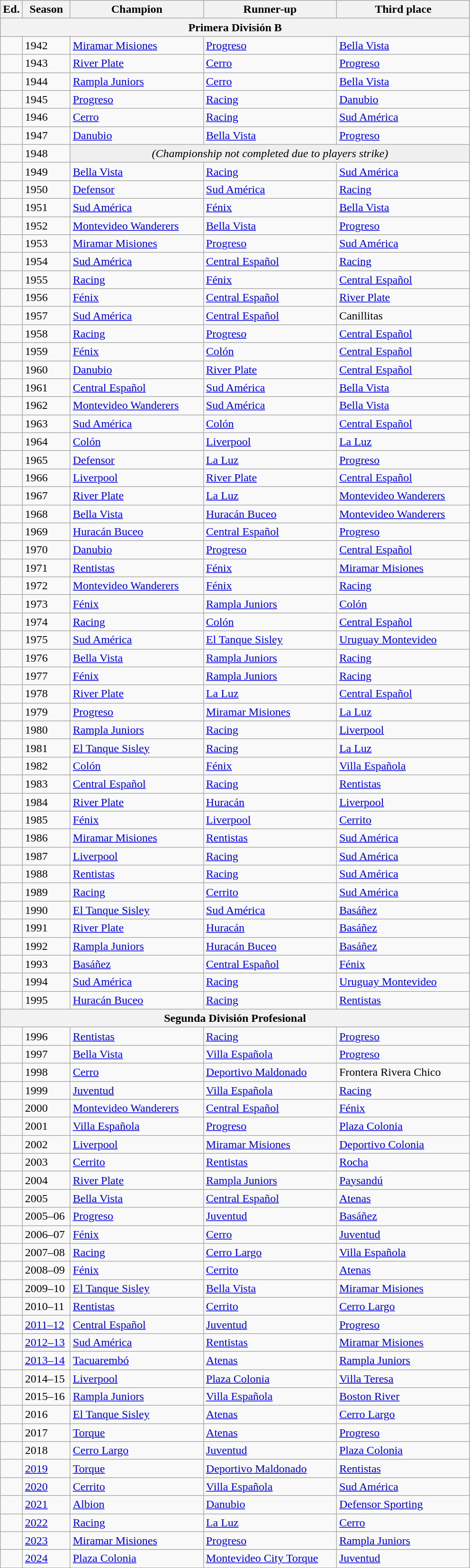<table class="wikitable sortable">
<tr>
<th width=px>Ed.</th>
<th width=60px>Season</th>
<th width=180px>Champion</th>
<th width=180px>Runner-up</th>
<th width=180px>Third place</th>
</tr>
<tr>
<th colspan="8">Primera División B</th>
</tr>
<tr>
<td></td>
<td>1942</td>
<td><a href='#'>Miramar Misiones</a> </td>
<td><a href='#'>Progreso</a></td>
<td><a href='#'>Bella Vista</a></td>
</tr>
<tr>
<td></td>
<td>1943</td>
<td><a href='#'>River Plate</a> </td>
<td><a href='#'>Cerro</a></td>
<td><a href='#'>Progreso</a></td>
</tr>
<tr>
<td></td>
<td>1944</td>
<td><a href='#'>Rampla Juniors</a> </td>
<td><a href='#'>Cerro</a></td>
<td><a href='#'>Bella Vista</a></td>
</tr>
<tr>
<td></td>
<td>1945</td>
<td><a href='#'>Progreso</a> </td>
<td><a href='#'>Racing</a></td>
<td><a href='#'>Danubio</a></td>
</tr>
<tr>
<td></td>
<td>1946</td>
<td><a href='#'>Cerro</a> </td>
<td><a href='#'>Racing</a></td>
<td><a href='#'>Sud América</a></td>
</tr>
<tr>
<td></td>
<td>1947</td>
<td><a href='#'>Danubio</a> </td>
<td><a href='#'>Bella Vista</a></td>
<td><a href='#'>Progreso</a></td>
</tr>
<tr>
<td></td>
<td>1948</td>
<td colspan=3 style= "background:#efefef; text-align:center"><em>(Championship not completed due to players strike)</em></td>
</tr>
<tr>
<td></td>
<td>1949</td>
<td><a href='#'>Bella Vista</a> </td>
<td><a href='#'>Racing</a></td>
<td><a href='#'>Sud América</a></td>
</tr>
<tr>
<td></td>
<td>1950</td>
<td><a href='#'>Defensor</a> </td>
<td><a href='#'>Sud América</a></td>
<td><a href='#'>Racing</a></td>
</tr>
<tr>
<td></td>
<td>1951</td>
<td><a href='#'>Sud América</a> </td>
<td><a href='#'>Fénix</a></td>
<td><a href='#'>Bella Vista</a></td>
</tr>
<tr>
<td></td>
<td>1952</td>
<td><a href='#'>Montevideo Wanderers</a> </td>
<td><a href='#'>Bella Vista</a></td>
<td><a href='#'>Progreso</a></td>
</tr>
<tr>
<td></td>
<td>1953</td>
<td><a href='#'>Miramar Misiones</a> </td>
<td><a href='#'>Progreso</a></td>
<td><a href='#'>Sud América</a></td>
</tr>
<tr>
<td></td>
<td>1954</td>
<td><a href='#'>Sud América</a> </td>
<td><a href='#'>Central Español</a></td>
<td><a href='#'>Racing</a></td>
</tr>
<tr>
<td></td>
<td>1955</td>
<td><a href='#'>Racing</a> </td>
<td><a href='#'>Fénix</a></td>
<td><a href='#'>Central Español</a></td>
</tr>
<tr>
<td></td>
<td>1956</td>
<td><a href='#'>Fénix</a> </td>
<td><a href='#'>Central Español</a></td>
<td><a href='#'>River Plate</a></td>
</tr>
<tr>
<td></td>
<td>1957</td>
<td><a href='#'>Sud América</a> </td>
<td><a href='#'>Central Español</a></td>
<td>Canillitas</td>
</tr>
<tr>
<td></td>
<td>1958</td>
<td><a href='#'>Racing</a> </td>
<td><a href='#'>Progreso</a></td>
<td><a href='#'>Central Español</a></td>
</tr>
<tr>
<td></td>
<td>1959</td>
<td><a href='#'>Fénix</a> </td>
<td><a href='#'>Colón</a></td>
<td><a href='#'>Central Español</a></td>
</tr>
<tr>
<td></td>
<td>1960</td>
<td><a href='#'>Danubio</a> </td>
<td><a href='#'>River Plate</a></td>
<td><a href='#'>Central Español</a></td>
</tr>
<tr>
<td></td>
<td>1961</td>
<td><a href='#'>Central Español</a> </td>
<td><a href='#'>Sud América</a></td>
<td><a href='#'>Bella Vista</a></td>
</tr>
<tr>
<td></td>
<td>1962</td>
<td><a href='#'>Montevideo Wanderers</a> </td>
<td><a href='#'>Sud América</a></td>
<td><a href='#'>Bella Vista</a></td>
</tr>
<tr>
<td></td>
<td>1963</td>
<td><a href='#'>Sud América</a> </td>
<td><a href='#'>Colón</a></td>
<td><a href='#'>Central Español</a></td>
</tr>
<tr>
<td></td>
<td>1964</td>
<td><a href='#'>Colón</a> </td>
<td><a href='#'>Liverpool</a></td>
<td><a href='#'>La Luz</a></td>
</tr>
<tr>
<td></td>
<td>1965</td>
<td><a href='#'>Defensor</a> </td>
<td><a href='#'>La Luz</a></td>
<td><a href='#'>Progreso</a></td>
</tr>
<tr>
<td></td>
<td>1966</td>
<td><a href='#'>Liverpool</a> </td>
<td><a href='#'>River Plate</a></td>
<td><a href='#'>Central Español</a></td>
</tr>
<tr>
<td></td>
<td>1967</td>
<td><a href='#'>River Plate</a> </td>
<td><a href='#'>La Luz</a></td>
<td><a href='#'>Montevideo Wanderers</a></td>
</tr>
<tr>
<td></td>
<td>1968</td>
<td><a href='#'>Bella Vista</a> </td>
<td><a href='#'>Huracán Buceo</a></td>
<td><a href='#'>Montevideo Wanderers</a></td>
</tr>
<tr>
<td></td>
<td>1969</td>
<td><a href='#'>Huracán Buceo</a></td>
<td><a href='#'>Central Español</a></td>
<td><a href='#'>Progreso</a></td>
</tr>
<tr>
<td></td>
<td>1970</td>
<td><a href='#'>Danubio</a></td>
<td><a href='#'>Progreso</a></td>
<td><a href='#'>Central Español</a></td>
</tr>
<tr>
<td></td>
<td>1971</td>
<td><a href='#'>Rentistas</a></td>
<td><a href='#'>Fénix</a></td>
<td><a href='#'>Miramar Misiones</a></td>
</tr>
<tr>
<td></td>
<td>1972</td>
<td><a href='#'>Montevideo Wanderers</a></td>
<td><a href='#'>Fénix</a></td>
<td><a href='#'>Racing</a></td>
</tr>
<tr>
<td></td>
<td>1973</td>
<td><a href='#'>Fénix</a> </td>
<td><a href='#'>Rampla Juniors</a></td>
<td><a href='#'>Colón</a></td>
</tr>
<tr>
<td></td>
<td>1974</td>
<td><a href='#'>Racing</a> </td>
<td><a href='#'>Colón</a></td>
<td><a href='#'>Central Español</a></td>
</tr>
<tr>
<td></td>
<td>1975</td>
<td><a href='#'>Sud América</a> </td>
<td><a href='#'>El Tanque Sisley</a></td>
<td><a href='#'>Uruguay Montevideo</a></td>
</tr>
<tr>
<td></td>
<td>1976</td>
<td><a href='#'>Bella Vista</a> </td>
<td><a href='#'>Rampla Juniors</a></td>
<td><a href='#'>Racing</a></td>
</tr>
<tr>
<td></td>
<td>1977</td>
<td><a href='#'>Fénix</a> </td>
<td><a href='#'>Rampla Juniors</a></td>
<td><a href='#'>Racing</a></td>
</tr>
<tr>
<td></td>
<td>1978</td>
<td><a href='#'>River Plate</a> </td>
<td><a href='#'>La Luz</a></td>
<td><a href='#'>Central Español</a></td>
</tr>
<tr>
<td></td>
<td>1979</td>
<td><a href='#'>Progreso</a></td>
<td><a href='#'>Miramar Misiones</a></td>
<td><a href='#'>La Luz</a></td>
</tr>
<tr>
<td></td>
<td>1980</td>
<td><a href='#'>Rampla Juniors</a></td>
<td><a href='#'>Racing</a></td>
<td><a href='#'>Liverpool</a></td>
</tr>
<tr>
<td></td>
<td>1981</td>
<td><a href='#'>El Tanque Sisley</a></td>
<td><a href='#'>Racing</a></td>
<td><a href='#'>La Luz</a></td>
</tr>
<tr>
<td></td>
<td>1982</td>
<td><a href='#'>Colón</a></td>
<td><a href='#'>Fénix</a></td>
<td><a href='#'>Villa Española</a></td>
</tr>
<tr>
<td></td>
<td>1983</td>
<td><a href='#'>Central Español</a></td>
<td><a href='#'>Racing</a></td>
<td><a href='#'>Rentistas</a></td>
</tr>
<tr>
<td></td>
<td>1984</td>
<td><a href='#'>River Plate</a> </td>
<td><a href='#'>Huracán</a></td>
<td><a href='#'>Liverpool</a></td>
</tr>
<tr>
<td></td>
<td>1985</td>
<td><a href='#'>Fénix</a> </td>
<td><a href='#'>Liverpool</a></td>
<td><a href='#'>Cerrito</a></td>
</tr>
<tr>
<td></td>
<td>1986</td>
<td><a href='#'>Miramar Misiones</a></td>
<td><a href='#'>Rentistas</a></td>
<td><a href='#'>Sud América</a></td>
</tr>
<tr>
<td></td>
<td>1987</td>
<td><a href='#'>Liverpool</a></td>
<td><a href='#'>Racing</a></td>
<td><a href='#'>Sud América</a></td>
</tr>
<tr>
<td></td>
<td>1988</td>
<td><a href='#'>Rentistas</a></td>
<td><a href='#'>Racing</a></td>
<td><a href='#'>Sud América</a></td>
</tr>
<tr>
<td></td>
<td>1989</td>
<td><a href='#'>Racing</a> </td>
<td><a href='#'>Cerrito</a></td>
<td><a href='#'>Sud América</a></td>
</tr>
<tr>
<td></td>
<td>1990</td>
<td><a href='#'>El Tanque Sisley</a></td>
<td><a href='#'>Sud América</a></td>
<td><a href='#'>Basáñez</a></td>
</tr>
<tr>
<td></td>
<td>1991</td>
<td><a href='#'>River Plate</a> </td>
<td><a href='#'>Huracán</a></td>
<td><a href='#'>Basáñez</a></td>
</tr>
<tr>
<td></td>
<td>1992</td>
<td><a href='#'>Rampla Juniors</a></td>
<td><a href='#'>Huracán Buceo</a></td>
<td><a href='#'>Basáñez</a></td>
</tr>
<tr>
<td></td>
<td>1993</td>
<td><a href='#'>Basáñez</a></td>
<td><a href='#'>Central Español</a></td>
<td><a href='#'>Fénix</a></td>
</tr>
<tr>
<td></td>
<td>1994</td>
<td><a href='#'>Sud América</a> </td>
<td><a href='#'>Racing</a></td>
<td><a href='#'>Uruguay Montevideo</a></td>
</tr>
<tr>
<td></td>
<td>1995</td>
<td><a href='#'>Huracán Buceo</a></td>
<td><a href='#'>Racing</a></td>
<td><a href='#'>Rentistas</a></td>
</tr>
<tr>
<th colspan="8">Segunda División Profesional</th>
</tr>
<tr>
<td></td>
<td>1996</td>
<td><a href='#'>Rentistas</a></td>
<td><a href='#'>Racing</a></td>
<td><a href='#'>Progreso</a></td>
</tr>
<tr>
<td></td>
<td>1997</td>
<td><a href='#'>Bella Vista</a> </td>
<td><a href='#'>Villa Española</a></td>
<td><a href='#'>Progreso</a></td>
</tr>
<tr>
<td></td>
<td>1998</td>
<td><a href='#'>Cerro</a></td>
<td><a href='#'>Deportivo Maldonado</a></td>
<td>Frontera Rivera Chico</td>
</tr>
<tr>
<td></td>
<td>1999</td>
<td><a href='#'>Juventud</a></td>
<td><a href='#'>Villa Española</a></td>
<td><a href='#'>Racing</a></td>
</tr>
<tr>
<td></td>
<td>2000</td>
<td><a href='#'>Montevideo Wanderers</a></td>
<td><a href='#'>Central Español</a></td>
<td><a href='#'>Fénix</a></td>
</tr>
<tr>
<td></td>
<td>2001</td>
<td><a href='#'>Villa Española</a></td>
<td><a href='#'>Progreso</a></td>
<td><a href='#'>Plaza Colonia</a></td>
</tr>
<tr>
<td></td>
<td>2002</td>
<td><a href='#'>Liverpool</a></td>
<td><a href='#'>Miramar Misiones</a></td>
<td><a href='#'>Deportivo Colonia</a></td>
</tr>
<tr>
<td></td>
<td>2003</td>
<td><a href='#'>Cerrito</a></td>
<td><a href='#'>Rentistas</a></td>
<td><a href='#'>Rocha</a></td>
</tr>
<tr>
<td></td>
<td>2004</td>
<td><a href='#'>River Plate</a> </td>
<td><a href='#'>Rampla Juniors</a></td>
<td><a href='#'>Paysandú</a></td>
</tr>
<tr>
<td></td>
<td>2005</td>
<td><a href='#'>Bella Vista</a> </td>
<td><a href='#'>Central Español</a></td>
<td><a href='#'>Atenas</a></td>
</tr>
<tr>
<td></td>
<td>2005–06</td>
<td><a href='#'>Progreso</a></td>
<td><a href='#'>Juventud</a></td>
<td><a href='#'>Basáñez</a></td>
</tr>
<tr>
<td></td>
<td>2006–07</td>
<td><a href='#'>Fénix</a> </td>
<td><a href='#'>Cerro</a></td>
<td><a href='#'>Juventud</a></td>
</tr>
<tr>
<td></td>
<td>2007–08</td>
<td><a href='#'>Racing</a> </td>
<td><a href='#'>Cerro Largo</a></td>
<td><a href='#'>Villa Española</a></td>
</tr>
<tr>
<td></td>
<td>2008–09</td>
<td><a href='#'>Fénix</a> </td>
<td><a href='#'>Cerrito</a></td>
<td><a href='#'>Atenas</a></td>
</tr>
<tr>
<td></td>
<td>2009–10</td>
<td><a href='#'>El Tanque Sisley</a></td>
<td><a href='#'>Bella Vista</a></td>
<td><a href='#'>Miramar Misiones</a></td>
</tr>
<tr>
<td></td>
<td>2010–11</td>
<td><a href='#'>Rentistas</a></td>
<td><a href='#'>Cerrito</a></td>
<td><a href='#'>Cerro Largo</a></td>
</tr>
<tr>
<td></td>
<td><a href='#'>2011–12</a></td>
<td><a href='#'>Central Español</a></td>
<td><a href='#'>Juventud</a></td>
<td><a href='#'>Progreso</a></td>
</tr>
<tr>
<td></td>
<td><a href='#'>2012–13</a></td>
<td><a href='#'>Sud América</a> </td>
<td><a href='#'>Rentistas</a></td>
<td><a href='#'>Miramar Misiones</a></td>
</tr>
<tr>
<td></td>
<td><a href='#'>2013–14</a></td>
<td><a href='#'>Tacuarembó</a></td>
<td><a href='#'>Atenas</a></td>
<td><a href='#'>Rampla Juniors</a></td>
</tr>
<tr>
<td></td>
<td>2014–15</td>
<td><a href='#'>Liverpool</a></td>
<td><a href='#'>Plaza Colonia</a></td>
<td><a href='#'>Villa Teresa</a></td>
</tr>
<tr>
<td></td>
<td>2015–16</td>
<td><a href='#'>Rampla Juniors</a></td>
<td><a href='#'>Villa Española</a></td>
<td><a href='#'>Boston River</a></td>
</tr>
<tr>
<td></td>
<td>2016</td>
<td><a href='#'>El Tanque Sisley</a></td>
<td><a href='#'>Atenas</a></td>
<td><a href='#'>Cerro Largo</a></td>
</tr>
<tr>
<td></td>
<td>2017</td>
<td><a href='#'>Torque</a></td>
<td><a href='#'>Atenas</a></td>
<td><a href='#'>Progreso</a></td>
</tr>
<tr>
<td></td>
<td>2018</td>
<td><a href='#'>Cerro Largo</a></td>
<td><a href='#'>Juventud</a></td>
<td><a href='#'>Plaza Colonia</a></td>
</tr>
<tr>
<td></td>
<td><a href='#'>2019</a></td>
<td><a href='#'>Torque</a></td>
<td><a href='#'>Deportivo Maldonado</a></td>
<td><a href='#'>Rentistas</a></td>
</tr>
<tr>
<td></td>
<td><a href='#'>2020</a></td>
<td><a href='#'>Cerrito</a></td>
<td><a href='#'>Villa Española</a></td>
<td><a href='#'>Sud América</a></td>
</tr>
<tr>
<td></td>
<td><a href='#'>2021</a></td>
<td><a href='#'>Albion</a></td>
<td><a href='#'>Danubio</a></td>
<td><a href='#'>Defensor Sporting</a></td>
</tr>
<tr>
<td></td>
<td><a href='#'>2022</a></td>
<td><a href='#'>Racing</a> </td>
<td><a href='#'>La Luz</a></td>
<td><a href='#'>Cerro</a></td>
</tr>
<tr>
<td></td>
<td><a href='#'>2023</a></td>
<td><a href='#'>Miramar Misiones</a></td>
<td><a href='#'>Progreso</a></td>
<td><a href='#'>Rampla Juniors</a></td>
</tr>
<tr>
<td></td>
<td><a href='#'>2024</a></td>
<td><a href='#'>Plaza Colonia</a></td>
<td><a href='#'>Montevideo City Torque</a></td>
<td><a href='#'>Juventud</a></td>
</tr>
</table>
